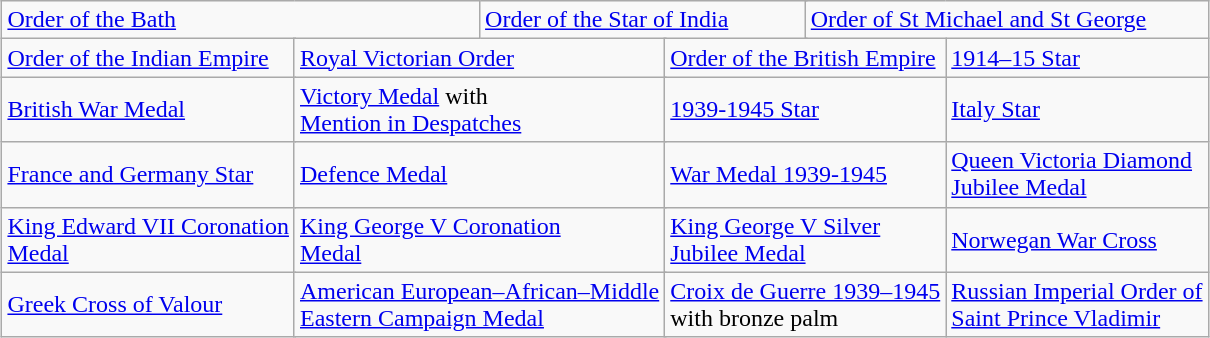<table class="wikitable" style="margin:auto;">
<tr>
<td colspan="4"><a href='#'>Order of the Bath</a></td>
<td colspan="4"><a href='#'>Order of the Star of India</a></td>
<td colspan="4"><a href='#'>Order of St Michael and St George</a></td>
</tr>
<tr>
<td colspan="3"><a href='#'>Order of the Indian Empire</a></td>
<td colspan="3"><a href='#'>Royal Victorian Order</a></td>
<td colspan="3"><a href='#'>Order of the British Empire</a></td>
<td colspan="3"><a href='#'>1914–15 Star</a></td>
</tr>
<tr>
<td colspan="3"><a href='#'>British War Medal</a></td>
<td colspan="3"><a href='#'>Victory Medal</a> with<br><a href='#'>Mention in Despatches</a></td>
<td colspan="3"><a href='#'>1939-1945 Star</a></td>
<td colspan="3"><a href='#'>Italy Star</a></td>
</tr>
<tr>
<td colspan="3"><a href='#'>France and Germany Star</a></td>
<td colspan="3"><a href='#'>Defence Medal</a></td>
<td colspan="3"><a href='#'>War Medal 1939-1945</a></td>
<td colspan="3"><a href='#'>Queen Victoria Diamond</a><br><a href='#'>Jubilee Medal</a></td>
</tr>
<tr>
<td colspan="3"><a href='#'>King Edward VII Coronation</a><br><a href='#'>Medal</a></td>
<td colspan="3"><a href='#'>King George V Coronation</a><br><a href='#'>Medal</a></td>
<td colspan="3"><a href='#'>King George V Silver</a><br><a href='#'>Jubilee Medal</a></td>
<td colspan="3"><a href='#'>Norwegan War Cross</a></td>
</tr>
<tr>
<td colspan="3"><a href='#'>Greek Cross of Valour</a></td>
<td colspan="3"><a href='#'>American European–African–Middle</a><br><a href='#'>Eastern Campaign Medal</a></td>
<td colspan="3"><a href='#'>Croix de Guerre 1939–1945</a><br>with bronze palm</td>
<td colspan="3"><a href='#'>Russian Imperial Order of</a><br><a href='#'>Saint Prince Vladimir</a></td>
</tr>
</table>
